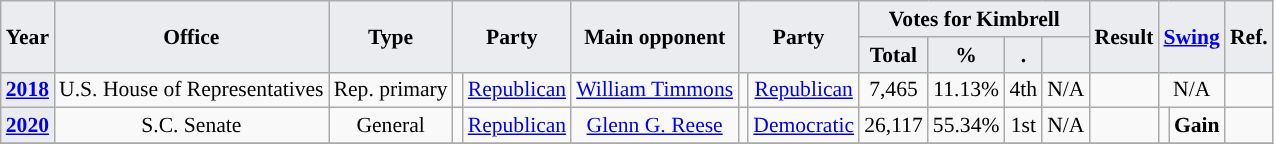<table class="wikitable" style="font-size: 90%; text-align:center;">
<tr>
<th style="background-color:#EAECF0;" rowspan=2>Year</th>
<th style="background-color:#EAECF0;" rowspan=2>Office</th>
<th style="background-color:#EAECF0;" rowspan=2>Type</th>
<th style="background-color:#EAECF0;" colspan=2 rowspan=2>Party</th>
<th style="background-color:#EAECF0;" rowspan=2>Main opponent</th>
<th style="background-color:#EAECF0;" colspan=2 rowspan=2>Party</th>
<th style="background-color:#EAECF0;" colspan=4>Votes for Kimbrell</th>
<th style="background-color:#EAECF0;" rowspan=2>Result</th>
<th style="background-color:#EAECF0;" colspan=2 rowspan=2><a href='#'>Swing</a></th>
<th style="background-color:#EAECF0;" colspan=2 rowspan=2>Ref.</th>
</tr>
<tr>
<th style="background-color:#EAECF0;">Total</th>
<th style="background-color:#EAECF0;">%</th>
<th style="background-color:#EAECF0;">.</th>
<th style="background-color:#EAECF0;"></th>
</tr>
<tr>
<th style="background-color:#EAECF0;"><a href='#'>2018</a></th>
<td>U.S. House of Representatives</td>
<td>Rep. primary</td>
<td style="background-color:"></td>
<td><a href='#'>Republican</a></td>
<td><a href='#'>William Timmons</a></td>
<td style="background-color:"></td>
<td><a href='#'>Republican</a></td>
<td>7,465</td>
<td>11.13%</td>
<td>4th</td>
<td>N/A</td>
<td></td>
<td colspan=2>N/A</td>
<td></td>
</tr>
<tr>
<th style="background-color:#EAECF0;"><a href='#'>2020</a></th>
<td rowspan=1>S.C. Senate</td>
<td>General</td>
<td style="background-color:"></td>
<td><a href='#'>Republican</a></td>
<td><a href='#'>Glenn G. Reese</a></td>
<td style="background-color:"></td>
<td><a href='#'>Democratic</a></td>
<td>26,117</td>
<td>55.34%</td>
<td>1st</td>
<td>N/A</td>
<td></td>
<td style="background-color:"></td>
<td><strong>Gain</strong></td>
<td></td>
</tr>
<tr>
</tr>
</table>
